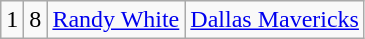<table class="wikitable">
<tr style="text-align:center;" bgcolor="">
<td>1</td>
<td>8</td>
<td><a href='#'>Randy White</a></td>
<td><a href='#'>Dallas Mavericks</a></td>
</tr>
</table>
